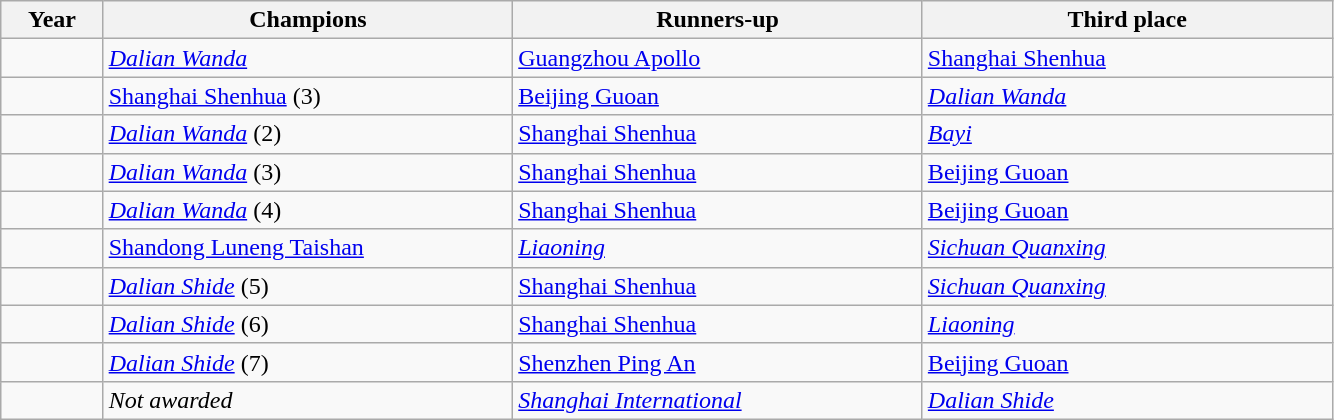<table class="wikitable">
<tr>
<th style="width:5%;">Year</th>
<th style="width:20%;">Champions</th>
<th style="width:20%;">Runners-up</th>
<th style="width:20%;">Third place</th>
</tr>
<tr>
<td></td>
<td><em><a href='#'>Dalian Wanda</a></em></td>
<td><a href='#'>Guangzhou Apollo</a></td>
<td><a href='#'>Shanghai Shenhua</a></td>
</tr>
<tr>
<td></td>
<td><a href='#'>Shanghai Shenhua</a> (3)</td>
<td><a href='#'>Beijing Guoan</a></td>
<td><em><a href='#'>Dalian Wanda</a></em></td>
</tr>
<tr>
<td></td>
<td><em><a href='#'>Dalian Wanda</a></em> (2)</td>
<td><a href='#'>Shanghai Shenhua</a></td>
<td><em><a href='#'>Bayi</a></em></td>
</tr>
<tr>
<td></td>
<td><em><a href='#'>Dalian Wanda</a></em> (3)</td>
<td><a href='#'>Shanghai Shenhua</a></td>
<td><a href='#'>Beijing Guoan</a></td>
</tr>
<tr>
<td></td>
<td><em><a href='#'>Dalian Wanda</a></em> (4)</td>
<td><a href='#'>Shanghai Shenhua</a></td>
<td><a href='#'>Beijing Guoan</a></td>
</tr>
<tr>
<td></td>
<td><a href='#'>Shandong Luneng Taishan</a></td>
<td><em><a href='#'>Liaoning</a></em></td>
<td><em><a href='#'>Sichuan Quanxing</a></em></td>
</tr>
<tr>
<td></td>
<td><em><a href='#'>Dalian Shide</a></em> (5)</td>
<td><a href='#'>Shanghai Shenhua</a></td>
<td><em><a href='#'>Sichuan Quanxing</a></em></td>
</tr>
<tr>
<td></td>
<td><em><a href='#'>Dalian Shide</a></em> (6)</td>
<td><a href='#'>Shanghai Shenhua</a></td>
<td><em><a href='#'>Liaoning</a></em></td>
</tr>
<tr>
<td></td>
<td><em><a href='#'>Dalian Shide</a></em> (7)</td>
<td><a href='#'>Shenzhen Ping An</a></td>
<td><a href='#'>Beijing Guoan</a></td>
</tr>
<tr>
<td></td>
<td><em>Not awarded</em></td>
<td><em><a href='#'>Shanghai International</a></em></td>
<td><em><a href='#'>Dalian Shide</a></em></td>
</tr>
</table>
